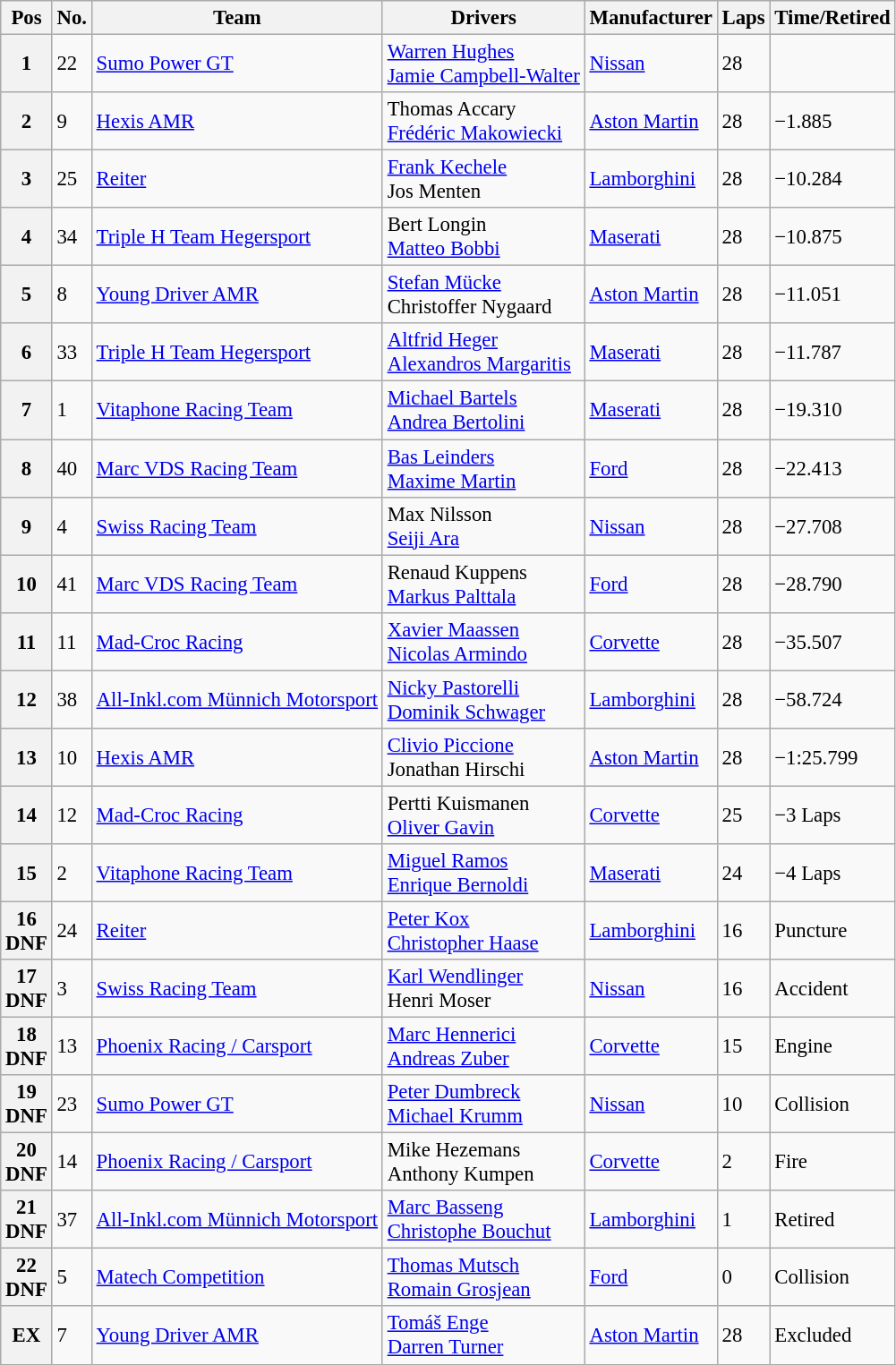<table class="wikitable" style="font-size: 95%;">
<tr>
<th>Pos</th>
<th>No.</th>
<th>Team</th>
<th>Drivers</th>
<th>Manufacturer</th>
<th>Laps</th>
<th>Time/Retired</th>
</tr>
<tr>
<th>1</th>
<td>22</td>
<td> <a href='#'>Sumo Power GT</a></td>
<td> <a href='#'>Warren Hughes</a><br> <a href='#'>Jamie Campbell-Walter</a></td>
<td><a href='#'>Nissan</a></td>
<td>28</td>
<td></td>
</tr>
<tr>
<th>2</th>
<td>9</td>
<td> <a href='#'>Hexis AMR</a></td>
<td> Thomas Accary<br> <a href='#'>Frédéric Makowiecki</a></td>
<td><a href='#'>Aston Martin</a></td>
<td>28</td>
<td>−1.885</td>
</tr>
<tr>
<th>3</th>
<td>25</td>
<td> <a href='#'>Reiter</a></td>
<td> <a href='#'>Frank Kechele</a><br> Jos Menten</td>
<td><a href='#'>Lamborghini</a></td>
<td>28</td>
<td>−10.284</td>
</tr>
<tr>
<th>4</th>
<td>34</td>
<td> <a href='#'>Triple H Team Hegersport</a></td>
<td> Bert Longin<br> <a href='#'>Matteo Bobbi</a></td>
<td><a href='#'>Maserati</a></td>
<td>28</td>
<td>−10.875</td>
</tr>
<tr>
<th>5</th>
<td>8</td>
<td> <a href='#'>Young Driver AMR</a></td>
<td> <a href='#'>Stefan Mücke</a><br> Christoffer Nygaard</td>
<td><a href='#'>Aston Martin</a></td>
<td>28</td>
<td>−11.051</td>
</tr>
<tr>
<th>6</th>
<td>33</td>
<td> <a href='#'>Triple H Team Hegersport</a></td>
<td> <a href='#'>Altfrid Heger</a><br> <a href='#'>Alexandros Margaritis</a></td>
<td><a href='#'>Maserati</a></td>
<td>28</td>
<td>−11.787</td>
</tr>
<tr>
<th>7</th>
<td>1</td>
<td> <a href='#'>Vitaphone Racing Team</a></td>
<td> <a href='#'>Michael Bartels</a><br> <a href='#'>Andrea Bertolini</a></td>
<td><a href='#'>Maserati</a></td>
<td>28</td>
<td>−19.310</td>
</tr>
<tr>
<th>8</th>
<td>40</td>
<td> <a href='#'>Marc VDS Racing Team</a></td>
<td> <a href='#'>Bas Leinders</a><br> <a href='#'>Maxime Martin</a></td>
<td><a href='#'>Ford</a></td>
<td>28</td>
<td>−22.413</td>
</tr>
<tr>
<th>9</th>
<td>4</td>
<td> <a href='#'>Swiss Racing Team</a></td>
<td> Max Nilsson<br> <a href='#'>Seiji Ara</a></td>
<td><a href='#'>Nissan</a></td>
<td>28</td>
<td>−27.708</td>
</tr>
<tr>
<th>10</th>
<td>41</td>
<td> <a href='#'>Marc VDS Racing Team</a></td>
<td> Renaud Kuppens<br> <a href='#'>Markus Palttala</a></td>
<td><a href='#'>Ford</a></td>
<td>28</td>
<td>−28.790</td>
</tr>
<tr>
<th>11</th>
<td>11</td>
<td> <a href='#'>Mad-Croc Racing</a></td>
<td> <a href='#'>Xavier Maassen</a><br> <a href='#'>Nicolas Armindo</a></td>
<td><a href='#'>Corvette</a></td>
<td>28</td>
<td>−35.507</td>
</tr>
<tr>
<th>12</th>
<td>38</td>
<td> <a href='#'>All-Inkl.com Münnich Motorsport</a></td>
<td> <a href='#'>Nicky Pastorelli</a><br> <a href='#'>Dominik Schwager</a></td>
<td><a href='#'>Lamborghini</a></td>
<td>28</td>
<td>−58.724</td>
</tr>
<tr>
<th>13</th>
<td>10</td>
<td> <a href='#'>Hexis AMR</a></td>
<td> <a href='#'>Clivio Piccione</a><br> Jonathan Hirschi</td>
<td><a href='#'>Aston Martin</a></td>
<td>28</td>
<td>−1:25.799</td>
</tr>
<tr>
<th>14</th>
<td>12</td>
<td> <a href='#'>Mad-Croc Racing</a></td>
<td> Pertti Kuismanen<br> <a href='#'>Oliver Gavin</a></td>
<td><a href='#'>Corvette</a></td>
<td>25</td>
<td>−3 Laps</td>
</tr>
<tr>
<th>15</th>
<td>2</td>
<td> <a href='#'>Vitaphone Racing Team</a></td>
<td> <a href='#'>Miguel Ramos</a><br> <a href='#'>Enrique Bernoldi</a></td>
<td><a href='#'>Maserati</a></td>
<td>24</td>
<td>−4 Laps</td>
</tr>
<tr>
<th>16<br>DNF</th>
<td>24</td>
<td> <a href='#'>Reiter</a></td>
<td> <a href='#'>Peter Kox</a><br> <a href='#'>Christopher Haase</a></td>
<td><a href='#'>Lamborghini</a></td>
<td>16</td>
<td>Puncture</td>
</tr>
<tr>
<th>17<br>DNF</th>
<td>3</td>
<td> <a href='#'>Swiss Racing Team</a></td>
<td> <a href='#'>Karl Wendlinger</a><br> Henri Moser</td>
<td><a href='#'>Nissan</a></td>
<td>16</td>
<td>Accident</td>
</tr>
<tr>
<th>18<br>DNF</th>
<td>13</td>
<td> <a href='#'>Phoenix Racing / Carsport</a></td>
<td> <a href='#'>Marc Hennerici</a><br> <a href='#'>Andreas Zuber</a></td>
<td><a href='#'>Corvette</a></td>
<td>15</td>
<td>Engine</td>
</tr>
<tr>
<th>19<br>DNF</th>
<td>23</td>
<td> <a href='#'>Sumo Power GT</a></td>
<td> <a href='#'>Peter Dumbreck</a><br> <a href='#'>Michael Krumm</a></td>
<td><a href='#'>Nissan</a></td>
<td>10</td>
<td>Collision</td>
</tr>
<tr>
<th>20<br>DNF</th>
<td>14</td>
<td> <a href='#'>Phoenix Racing / Carsport</a></td>
<td> Mike Hezemans<br> Anthony Kumpen</td>
<td><a href='#'>Corvette</a></td>
<td>2</td>
<td>Fire</td>
</tr>
<tr>
<th>21<br>DNF</th>
<td>37</td>
<td> <a href='#'>All-Inkl.com Münnich Motorsport</a></td>
<td> <a href='#'>Marc Basseng</a><br> <a href='#'>Christophe Bouchut</a></td>
<td><a href='#'>Lamborghini</a></td>
<td>1</td>
<td>Retired</td>
</tr>
<tr>
<th>22<br>DNF</th>
<td>5</td>
<td> <a href='#'>Matech Competition</a></td>
<td> <a href='#'>Thomas Mutsch</a><br> <a href='#'>Romain Grosjean</a></td>
<td><a href='#'>Ford</a></td>
<td>0</td>
<td>Collision</td>
</tr>
<tr>
<th>EX</th>
<td>7</td>
<td> <a href='#'>Young Driver AMR</a></td>
<td> <a href='#'>Tomáš Enge</a><br> <a href='#'>Darren Turner</a></td>
<td><a href='#'>Aston Martin</a></td>
<td>28</td>
<td>Excluded</td>
</tr>
<tr>
</tr>
</table>
